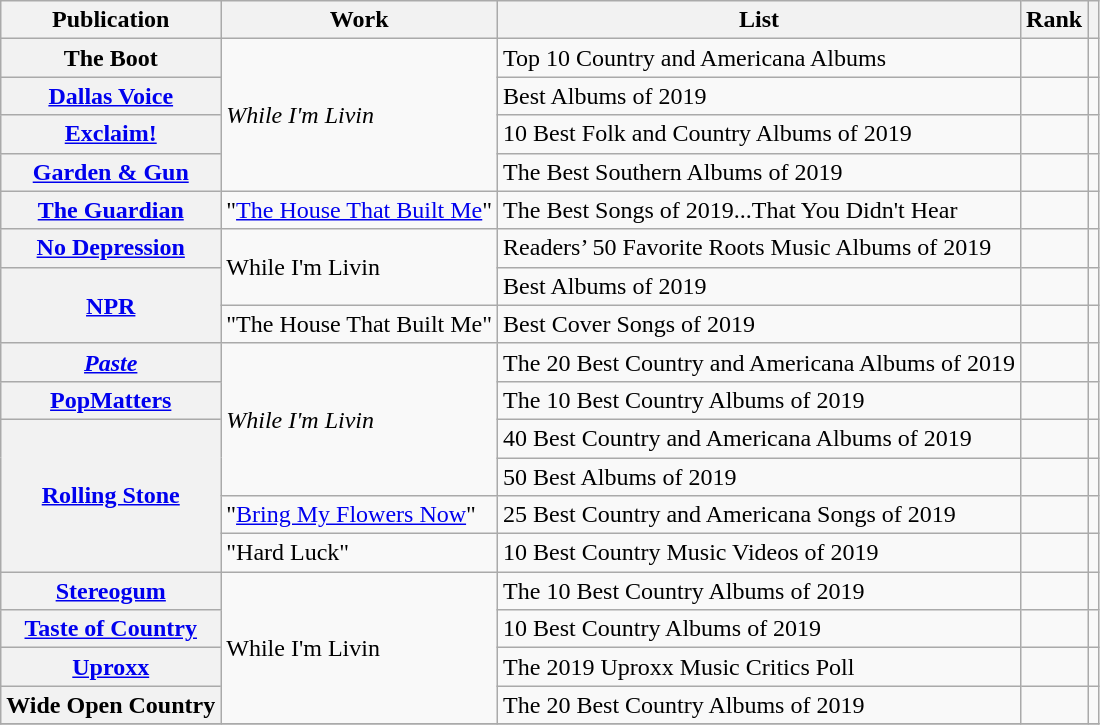<table class="wikitable">
<tr>
<th scope="col">Publication</th>
<th scope="col">Work</th>
<th scope="col">List</th>
<th scope="col">Rank</th>
<th scope="col"></th>
</tr>
<tr>
<th scope = "row">The Boot</th>
<td rowspan = "4"><em>While I'm Livin<strong></td>
<td>Top 10 Country and Americana Albums</td>
<td></td>
<td></td>
</tr>
<tr>
<th scope = "row"></em><a href='#'>Dallas Voice</a><em></th>
<td>Best Albums of 2019</td>
<td></td>
<td></td>
</tr>
<tr>
<th scope = "row"></em><a href='#'>Exclaim!</a><em></th>
<td>10 Best Folk and Country Albums of 2019</td>
<td></td>
<td></td>
</tr>
<tr>
<th scope = "row"></em><a href='#'>Garden & Gun</a><em></th>
<td>The Best Southern Albums of 2019</td>
<td></td>
<td></td>
</tr>
<tr>
<th scope = "row"></em><a href='#'>The Guardian</a><em></th>
<td>"<a href='#'>The House That Built Me</a>"</td>
<td>The Best Songs of 2019...That You Didn't Hear</td>
<td></td>
<td></td>
</tr>
<tr>
<th scope = "row"></em><a href='#'>No Depression</a><em></th>
<td rowspan = "2"></em>While I'm Livin</strong></td>
<td>Readers’ 50 Favorite Roots Music Albums of 2019</td>
<td></td>
<td></td>
</tr>
<tr>
<th scope = "row" rowspan = "2"><a href='#'>NPR</a></th>
<td>Best Albums of 2019</td>
<td></td>
<td></td>
</tr>
<tr>
<td>"The House That Built Me"</td>
<td>Best Cover Songs of 2019</td>
<td></td>
<td></td>
</tr>
<tr>
<th scope = "row"><em><a href='#'>Paste</a></em></th>
<td rowspan = "4"><em>While I'm Livin<strong></td>
<td>The 20 Best Country and Americana Albums of 2019</td>
<td></td>
<td></td>
</tr>
<tr>
<th scope = "row"></em><a href='#'>PopMatters</a><em></th>
<td>The 10 Best Country Albums of 2019</td>
<td></td>
<td></td>
</tr>
<tr>
<th scope = "row" rowspan = "4"></em><a href='#'>Rolling Stone</a><em></th>
<td>40 Best Country and Americana Albums of 2019</td>
<td></td>
<td></td>
</tr>
<tr>
<td>50 Best Albums of 2019</td>
<td></td>
<td></td>
</tr>
<tr>
<td>"<a href='#'>Bring My Flowers Now</a>"</td>
<td>25 Best Country and Americana Songs of 2019</td>
<td></td>
<td></td>
</tr>
<tr>
<td>"Hard Luck" </td>
<td>10 Best Country Music Videos of 2019</td>
<td></td>
<td></td>
</tr>
<tr>
<th scope = "row"></em><a href='#'>Stereogum</a><em></th>
<td rowspan = "4"></em>While I'm Livin</strong></td>
<td>The 10 Best Country Albums of 2019</td>
<td></td>
<td></td>
</tr>
<tr>
<th scope = "row"><a href='#'>Taste of Country</a></th>
<td>10 Best Country Albums of 2019</td>
<td></td>
<td></td>
</tr>
<tr>
<th scope = "row"><a href='#'>Uproxx</a></th>
<td>The 2019 Uproxx Music Critics Poll</td>
<td></td>
<td></td>
</tr>
<tr>
<th scope = "row">Wide Open Country</th>
<td>The 20 Best Country Albums of 2019</td>
<td></td>
<td></td>
</tr>
<tr>
</tr>
</table>
